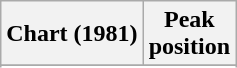<table class="wikitable sortable plainrowheaders">
<tr>
<th scope="col">Chart (1981)</th>
<th scope="col">Peak<br>position</th>
</tr>
<tr>
</tr>
<tr>
</tr>
<tr>
</tr>
<tr>
</tr>
<tr>
</tr>
<tr>
</tr>
</table>
